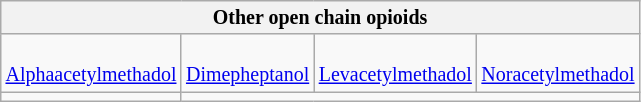<table class="wikitable" style="font-size:smaller; text-align:center">
<tr>
<th colspan="5">Other open chain opioids</th>
</tr>
<tr>
<td><br><a href='#'>Alphaacetylmethadol</a></td>
<td><br><a href='#'>Dimepheptanol</a></td>
<td><br><a href='#'>Levacetylmethadol</a></td>
<td><br><a href='#'>Noracetylmethadol</a></td>
</tr>
<tr>
<td></td>
</tr>
</table>
